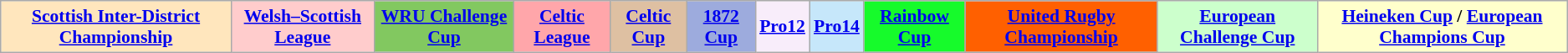<table class="wikitable" style="font-size:90%">
<tr>
<td style="text-align:center; background:#FFE6BD;"><strong><a href='#'>Scottish Inter-District Championship</a></strong></td>
<td style="text-align:center; background:#FCC;"><strong><a href='#'>Welsh–Scottish League</a></strong></td>
<td style="text-align:center; background:#82C860;"><strong><a href='#'>WRU Challenge Cup</a></strong></td>
<td style="text-align:center; background:#FFA6AA;"><strong><a href='#'>Celtic League</a></strong></td>
<td style="text-align:center; background:#DEC0A2;"><strong><a href='#'>Celtic Cup</a></strong></td>
<td style="text-align:center; background:#9DABDD;"><strong><a href='#'>1872 Cup</a></strong></td>
<td style="text-align:center; background:#F8EDFA;"><strong><a href='#'>Pro12</a></strong></td>
<td style="text-align:center; background:#C6E7FA;"><strong><a href='#'>Pro14</a></strong></td>
<td style="text-align:center; background:#16FB2B;"><strong><a href='#'>Rainbow Cup</a></strong></td>
<td style="text-align:center; background:#FF6000;"><strong><a href='#'>United Rugby Championship</a></strong></td>
<td style="text-align:center; background:#ccffcc;"><strong><a href='#'>European Challenge Cup</a></strong></td>
<td style="text-align:center; background:#ffffcc;"><strong><a href='#'>Heineken Cup</a> / <a href='#'>European Champions Cup</a></strong></td>
</tr>
</table>
